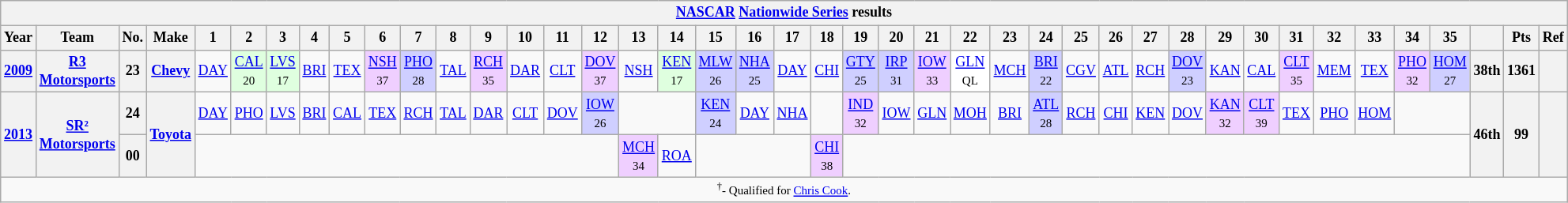<table class="wikitable" style="text-align:center; font-size:75%">
<tr>
<th colspan=42><a href='#'>NASCAR</a> <a href='#'>Nationwide Series</a> results</th>
</tr>
<tr>
<th>Year</th>
<th>Team</th>
<th>No.</th>
<th>Make</th>
<th>1</th>
<th>2</th>
<th>3</th>
<th>4</th>
<th>5</th>
<th>6</th>
<th>7</th>
<th>8</th>
<th>9</th>
<th>10</th>
<th>11</th>
<th>12</th>
<th>13</th>
<th>14</th>
<th>15</th>
<th>16</th>
<th>17</th>
<th>18</th>
<th>19</th>
<th>20</th>
<th>21</th>
<th>22</th>
<th>23</th>
<th>24</th>
<th>25</th>
<th>26</th>
<th>27</th>
<th>28</th>
<th>29</th>
<th>30</th>
<th>31</th>
<th>32</th>
<th>33</th>
<th>34</th>
<th>35</th>
<th></th>
<th>Pts</th>
<th>Ref</th>
</tr>
<tr>
<th><a href='#'>2009</a></th>
<th><a href='#'>R3 Motorsports</a></th>
<th>23</th>
<th><a href='#'>Chevy</a></th>
<td><a href='#'>DAY</a></td>
<td style="background:#DFFFDF;"><a href='#'>CAL</a><br><small>20</small></td>
<td style="background:#DFFFDF;"><a href='#'>LVS</a><br><small>17</small></td>
<td><a href='#'>BRI</a></td>
<td><a href='#'>TEX</a></td>
<td style="background:#EFCFFF;"><a href='#'>NSH</a><br><small>37</small></td>
<td style="background:#CFCFFF;"><a href='#'>PHO</a><br><small>28</small></td>
<td><a href='#'>TAL</a></td>
<td style="background:#EFCFFF;"><a href='#'>RCH</a><br><small>35</small></td>
<td><a href='#'>DAR</a></td>
<td><a href='#'>CLT</a></td>
<td style="background:#EFCFFF;"><a href='#'>DOV</a><br><small>37</small></td>
<td><a href='#'>NSH</a></td>
<td style="background:#DFFFDF;"><a href='#'>KEN</a><br><small>17</small></td>
<td style="background:#CFCFFF;"><a href='#'>MLW</a><br><small>26</small></td>
<td style="background:#CFCFFF;"><a href='#'>NHA</a><br><small>25</small></td>
<td><a href='#'>DAY</a></td>
<td><a href='#'>CHI</a></td>
<td style="background:#CFCFFF;"><a href='#'>GTY</a><br><small>25</small></td>
<td style="background:#CFCFFF;"><a href='#'>IRP</a><br><small>31</small></td>
<td style="background:#EFCFFF;"><a href='#'>IOW</a><br><small>33</small></td>
<td style="background:#FFFFFF;"><a href='#'>GLN</a><br><small>QL</small></td>
<td><a href='#'>MCH</a></td>
<td style="background:#CFCFFF;"><a href='#'>BRI</a><br><small>22</small></td>
<td><a href='#'>CGV</a></td>
<td><a href='#'>ATL</a></td>
<td><a href='#'>RCH</a></td>
<td style="background:#CFCFFF;"><a href='#'>DOV</a><br><small>23</small></td>
<td><a href='#'>KAN</a></td>
<td><a href='#'>CAL</a></td>
<td style="background:#EFCFFF;"><a href='#'>CLT</a><br><small>35</small></td>
<td><a href='#'>MEM</a></td>
<td><a href='#'>TEX</a></td>
<td style="background:#EFCFFF;"><a href='#'>PHO</a><br><small>32</small></td>
<td style="background:#CFCFFF;"><a href='#'>HOM</a><br><small>27</small></td>
<th>38th</th>
<th>1361</th>
<th></th>
</tr>
<tr>
<th rowspan=2><a href='#'>2013</a></th>
<th rowspan=2><a href='#'>SR² Motorsports</a></th>
<th>24</th>
<th rowspan=2><a href='#'>Toyota</a></th>
<td><a href='#'>DAY</a></td>
<td><a href='#'>PHO</a></td>
<td><a href='#'>LVS</a></td>
<td><a href='#'>BRI</a></td>
<td><a href='#'>CAL</a></td>
<td><a href='#'>TEX</a></td>
<td><a href='#'>RCH</a></td>
<td><a href='#'>TAL</a></td>
<td><a href='#'>DAR</a></td>
<td><a href='#'>CLT</a></td>
<td><a href='#'>DOV</a></td>
<td style="background:#CFCFFF;"><a href='#'>IOW</a><br><small>26</small></td>
<td colspan=2></td>
<td style="background:#CFCFFF;"><a href='#'>KEN</a><br><small>24</small></td>
<td><a href='#'>DAY</a></td>
<td><a href='#'>NHA</a></td>
<td></td>
<td style="background:#EFCFFF;"><a href='#'>IND</a><br><small>32</small></td>
<td><a href='#'>IOW</a></td>
<td><a href='#'>GLN</a></td>
<td><a href='#'>MOH</a></td>
<td><a href='#'>BRI</a></td>
<td style="background:#CFCFFF;"><a href='#'>ATL</a><br><small>28</small></td>
<td><a href='#'>RCH</a></td>
<td><a href='#'>CHI</a></td>
<td><a href='#'>KEN</a></td>
<td><a href='#'>DOV</a></td>
<td style="background:#EFCFFF;"><a href='#'>KAN</a><br><small>32</small></td>
<td style="background:#EFCFFF;"><a href='#'>CLT</a><br><small>39</small></td>
<td><a href='#'>TEX</a></td>
<td><a href='#'>PHO</a></td>
<td><a href='#'>HOM</a></td>
<td colspan=2></td>
<th rowspan=2>46th</th>
<th rowspan=2>99</th>
<th rowspan=2></th>
</tr>
<tr>
<th>00</th>
<td colspan=12></td>
<td style="background:#EFCFFF;"><a href='#'>MCH</a><br><small>34</small></td>
<td><a href='#'>ROA</a></td>
<td colspan=3></td>
<td style="background:#EFCFFF;"><a href='#'>CHI</a><br><small>38</small></td>
<td colspan=17></td>
</tr>
<tr>
<td colspan=42><small><sup>†</sup>- Qualified for <a href='#'>Chris Cook</a>. </small></td>
</tr>
</table>
